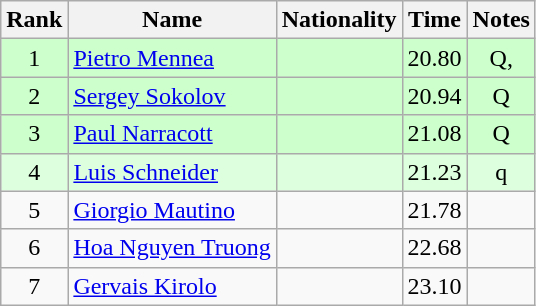<table class="wikitable sortable" style="text-align:center">
<tr>
<th>Rank</th>
<th>Name</th>
<th>Nationality</th>
<th>Time</th>
<th>Notes</th>
</tr>
<tr style="background:#ccffcc;">
<td align="center">1</td>
<td align=left><a href='#'>Pietro Mennea</a></td>
<td align=left></td>
<td align="center">20.80</td>
<td>Q, </td>
</tr>
<tr style="background:#ccffcc;">
<td align="center">2</td>
<td align=left><a href='#'>Sergey Sokolov</a></td>
<td align=left></td>
<td align="center">20.94</td>
<td>Q</td>
</tr>
<tr style="background:#ccffcc;">
<td align="center">3</td>
<td align=left><a href='#'>Paul Narracott</a></td>
<td align=left></td>
<td align="center">21.08</td>
<td>Q</td>
</tr>
<tr style="background:#ddffdd;">
<td align="center">4</td>
<td align=left><a href='#'>Luis Schneider</a></td>
<td align=left></td>
<td align="center">21.23</td>
<td>q</td>
</tr>
<tr>
<td align="center">5</td>
<td align=left><a href='#'>Giorgio Mautino</a></td>
<td align=left></td>
<td align="center">21.78</td>
<td></td>
</tr>
<tr>
<td align="center">6</td>
<td align=left><a href='#'>Hoa Nguyen Truong</a></td>
<td align=left></td>
<td align="center">22.68</td>
<td></td>
</tr>
<tr>
<td align="center">7</td>
<td align=left><a href='#'>Gervais Kirolo</a></td>
<td align=left></td>
<td align="center">23.10</td>
<td></td>
</tr>
</table>
